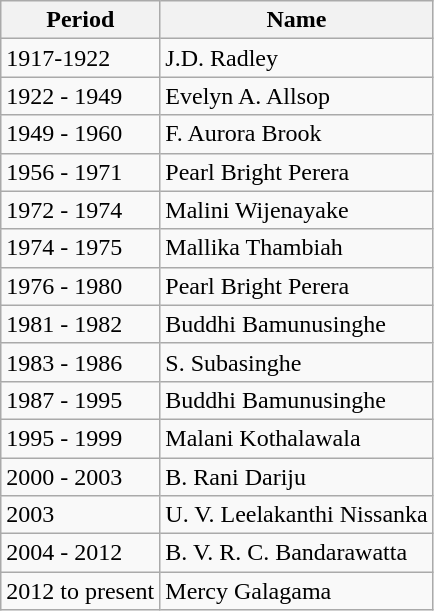<table class="wikitable">
<tr>
<th>Period</th>
<th>Name</th>
</tr>
<tr>
<td>1917-1922</td>
<td>J.D. Radley</td>
</tr>
<tr>
<td>1922 - 1949</td>
<td>Evelyn A. Allsop</td>
</tr>
<tr>
<td>1949 - 1960</td>
<td>F. Aurora Brook</td>
</tr>
<tr>
<td>1956 - 1971</td>
<td>Pearl Bright Perera</td>
</tr>
<tr>
<td>1972 - 1974</td>
<td>Malini Wijenayake</td>
</tr>
<tr>
<td>1974 - 1975</td>
<td>Mallika Thambiah</td>
</tr>
<tr>
<td>1976 - 1980</td>
<td>Pearl Bright Perera</td>
</tr>
<tr>
<td>1981 - 1982</td>
<td>Buddhi Bamunusinghe</td>
</tr>
<tr>
<td>1983 - 1986</td>
<td>S. Subasinghe</td>
</tr>
<tr>
<td>1987 - 1995</td>
<td>Buddhi Bamunusinghe</td>
</tr>
<tr>
<td>1995 - 1999</td>
<td>Malani Kothalawala</td>
</tr>
<tr>
<td>2000 - 2003</td>
<td>B. Rani Dariju</td>
</tr>
<tr>
<td>2003</td>
<td>U. V. Leelakanthi Nissanka</td>
</tr>
<tr>
<td>2004 - 2012</td>
<td>B. V. R. C. Bandarawatta</td>
</tr>
<tr>
<td>2012 to present</td>
<td>Mercy Galagama</td>
</tr>
</table>
